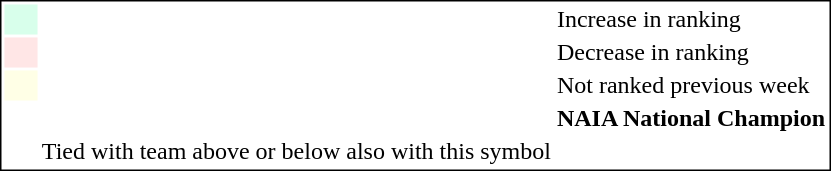<table style="border:1px solid black;"  align=right>
<tr>
<td style="background:#D8FFEB; width:20px;"></td>
<td> </td>
<td>Increase in ranking</td>
</tr>
<tr>
<td style="background:#FFE6E6; width:20px;"></td>
<td> </td>
<td>Decrease in ranking</td>
</tr>
<tr>
<td style="background:#FFFFE6; width:20px;"></td>
<td> </td>
<td>Not ranked previous week</td>
</tr>
<tr>
<td style="width:20px;"></td>
<td> </td>
<td><strong>NAIA National Champion</strong></td>
</tr>
<tr>
<td></td>
<td>Tied with team above or below also with this symbol</td>
</tr>
</table>
